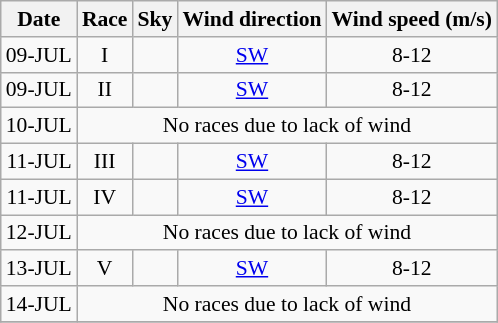<table class="wikitable" style="text-align:right; font-size:90%">
<tr>
<th>Date</th>
<th>Race</th>
<th>Sky</th>
<th>Wind direction</th>
<th>Wind speed (m/s)</th>
</tr>
<tr>
<td>09-JUL</td>
<td align=center>I</td>
<td align=left></td>
<td align=center><a href='#'>SW</a></td>
<td align=center>8-12</td>
</tr>
<tr>
<td>09-JUL</td>
<td align=center>II</td>
<td align=left></td>
<td align=center><a href='#'>SW</a></td>
<td align=center>8-12</td>
</tr>
<tr>
<td>10-JUL</td>
<td colspan=4 align=center>No races due to lack of wind</td>
</tr>
<tr>
<td>11-JUL</td>
<td align=center>III</td>
<td align=left></td>
<td align=center><a href='#'>SW</a></td>
<td align=center>8-12</td>
</tr>
<tr>
<td>11-JUL</td>
<td align=center>IV</td>
<td align=left></td>
<td align=center><a href='#'>SW</a></td>
<td align=center>8-12</td>
</tr>
<tr>
<td>12-JUL</td>
<td colspan=4 align=center>No races due to lack of wind</td>
</tr>
<tr>
<td>13-JUL</td>
<td align=center>V</td>
<td align=left></td>
<td align=center><a href='#'>SW</a></td>
<td align=center>8-12</td>
</tr>
<tr>
<td>14-JUL</td>
<td colspan=4 align=center>No races due to lack of wind</td>
</tr>
<tr>
</tr>
</table>
